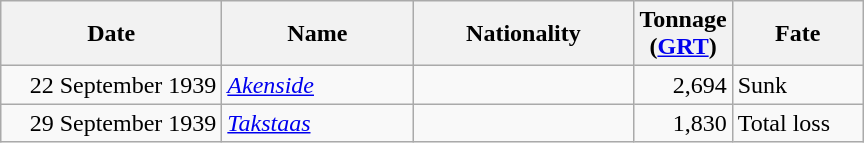<table class="wikitable sortable">
<tr>
<th width="140px">Date</th>
<th width="120px">Name</th>
<th width="140px">Nationality</th>
<th width="25px">Tonnage<br>(<a href='#'>GRT</a>)</th>
<th width="80px">Fate</th>
</tr>
<tr>
<td align="right">22 September 1939</td>
<td align="left"><a href='#'><em>Akenside</em></a></td>
<td align="left"></td>
<td align="right">2,694</td>
<td align="left">Sunk</td>
</tr>
<tr>
<td align="right">29 September 1939</td>
<td align="left"><a href='#'><em>Takstaas</em></a></td>
<td align="left"></td>
<td align="right">1,830</td>
<td align="left">Total loss</td>
</tr>
</table>
